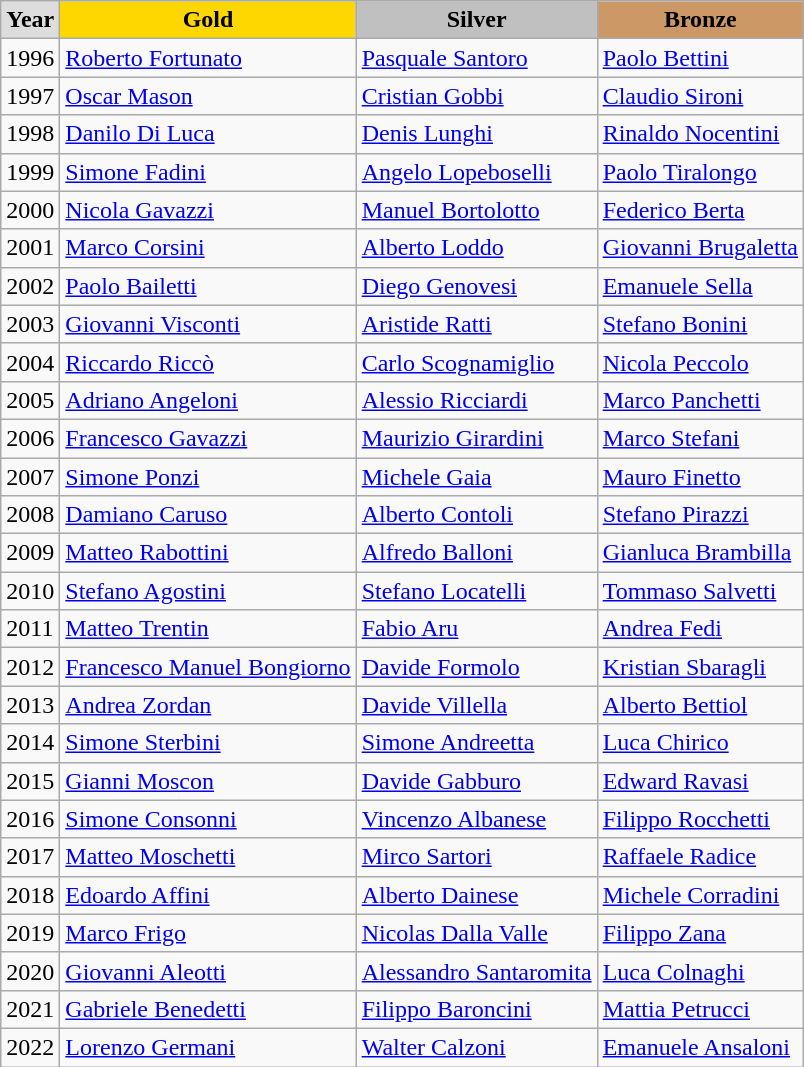<table class="wikitable" style="text-align:left;">
<tr>
<td style="background:#DDDDDD; font-weight:bold; text-align:center;">Year</td>
<td style="background:gold; font-weight:bold; text-align:center;">Gold</td>
<td style="background:silver; font-weight:bold; text-align:center;">Silver</td>
<td style="background:#cc9966; font-weight:bold; text-align:center;">Bronze</td>
</tr>
<tr>
<td>1996</td>
<td><a href='#'>Roberto Fortunato</a></td>
<td><a href='#'>Pasquale Santoro</a></td>
<td><a href='#'>Paolo Bettini</a></td>
</tr>
<tr>
<td>1997</td>
<td><a href='#'>Oscar Mason</a></td>
<td><a href='#'>Cristian Gobbi</a></td>
<td><a href='#'>Claudio Sironi</a></td>
</tr>
<tr>
<td>1998</td>
<td><a href='#'>Danilo Di Luca</a></td>
<td><a href='#'>Denis Lunghi</a></td>
<td><a href='#'>Rinaldo Nocentini</a></td>
</tr>
<tr>
<td>1999</td>
<td><a href='#'>Simone Fadini</a></td>
<td><a href='#'>Angelo Lopeboselli</a></td>
<td><a href='#'>Paolo Tiralongo</a></td>
</tr>
<tr>
<td>2000</td>
<td><a href='#'>Nicola Gavazzi</a></td>
<td><a href='#'>Manuel Bortolotto</a></td>
<td><a href='#'>Federico Berta</a></td>
</tr>
<tr>
<td>2001</td>
<td><a href='#'>Marco Corsini</a></td>
<td><a href='#'>Alberto Loddo</a></td>
<td><a href='#'>Giovanni Brugaletta</a></td>
</tr>
<tr>
<td>2002</td>
<td><a href='#'>Paolo Bailetti</a></td>
<td><a href='#'>Diego Genovesi</a></td>
<td><a href='#'>Emanuele Sella</a></td>
</tr>
<tr>
<td>2003</td>
<td><a href='#'>Giovanni Visconti</a></td>
<td><a href='#'>Aristide Ratti</a></td>
<td><a href='#'>Stefano Bonini</a></td>
</tr>
<tr>
<td>2004</td>
<td><a href='#'>Riccardo Riccò</a></td>
<td><a href='#'>Carlo Scognamiglio</a></td>
<td><a href='#'>Nicola Peccolo</a></td>
</tr>
<tr>
<td>2005</td>
<td><a href='#'>Adriano Angeloni</a></td>
<td><a href='#'>Alessio Ricciardi</a></td>
<td><a href='#'>Marco Panchetti</a></td>
</tr>
<tr>
<td>2006</td>
<td><a href='#'>Francesco Gavazzi</a></td>
<td><a href='#'>Maurizio Girardini</a></td>
<td><a href='#'>Marco Stefani</a></td>
</tr>
<tr>
<td>2007</td>
<td><a href='#'>Simone Ponzi</a></td>
<td><a href='#'>Michele Gaia</a></td>
<td><a href='#'>Mauro Finetto</a></td>
</tr>
<tr>
<td>2008</td>
<td><a href='#'>Damiano Caruso</a></td>
<td><a href='#'>Alberto Contoli</a></td>
<td><a href='#'>Stefano Pirazzi</a></td>
</tr>
<tr>
<td>2009</td>
<td><a href='#'>Matteo Rabottini</a></td>
<td><a href='#'>Alfredo Balloni</a></td>
<td><a href='#'>Gianluca Brambilla</a></td>
</tr>
<tr>
<td>2010</td>
<td><a href='#'>Stefano Agostini</a></td>
<td><a href='#'>Stefano Locatelli</a></td>
<td><a href='#'>Tommaso Salvetti</a></td>
</tr>
<tr>
<td>2011</td>
<td><a href='#'>Matteo Trentin</a></td>
<td><a href='#'>Fabio Aru</a></td>
<td><a href='#'>Andrea Fedi</a></td>
</tr>
<tr>
<td>2012</td>
<td><a href='#'>Francesco Manuel Bongiorno</a></td>
<td><a href='#'>Davide Formolo</a></td>
<td><a href='#'>Kristian Sbaragli</a></td>
</tr>
<tr>
<td>2013</td>
<td><a href='#'>Andrea Zordan</a></td>
<td><a href='#'>Davide Villella</a></td>
<td><a href='#'>Alberto Bettiol</a></td>
</tr>
<tr>
<td>2014</td>
<td><a href='#'>Simone Sterbini</a></td>
<td><a href='#'>Simone Andreetta</a></td>
<td><a href='#'>Luca Chirico</a></td>
</tr>
<tr>
<td>2015</td>
<td><a href='#'>Gianni Moscon</a></td>
<td><a href='#'>Davide Gabburo</a></td>
<td><a href='#'>Edward Ravasi</a></td>
</tr>
<tr>
<td>2016</td>
<td><a href='#'>Simone Consonni</a></td>
<td><a href='#'>Vincenzo Albanese</a></td>
<td><a href='#'>Filippo Rocchetti</a></td>
</tr>
<tr>
<td>2017</td>
<td><a href='#'>Matteo Moschetti</a></td>
<td><a href='#'>Mirco Sartori</a></td>
<td><a href='#'>Raffaele Radice</a></td>
</tr>
<tr>
<td>2018</td>
<td><a href='#'>Edoardo Affini</a></td>
<td><a href='#'>Alberto Dainese</a></td>
<td><a href='#'>Michele Corradini</a></td>
</tr>
<tr>
<td>2019</td>
<td><a href='#'>Marco Frigo</a></td>
<td><a href='#'>Nicolas Dalla Valle</a></td>
<td><a href='#'>Filippo Zana</a></td>
</tr>
<tr>
<td>2020</td>
<td><a href='#'>Giovanni Aleotti</a></td>
<td><a href='#'>Alessandro Santaromita</a></td>
<td><a href='#'>Luca Colnaghi</a></td>
</tr>
<tr>
<td>2021</td>
<td><a href='#'>Gabriele Benedetti</a></td>
<td><a href='#'>Filippo Baroncini</a></td>
<td><a href='#'>Mattia Petrucci</a></td>
</tr>
<tr>
<td>2022</td>
<td><a href='#'>Lorenzo Germani</a></td>
<td><a href='#'>Walter Calzoni</a></td>
<td><a href='#'>Emanuele Ansaloni</a></td>
</tr>
</table>
